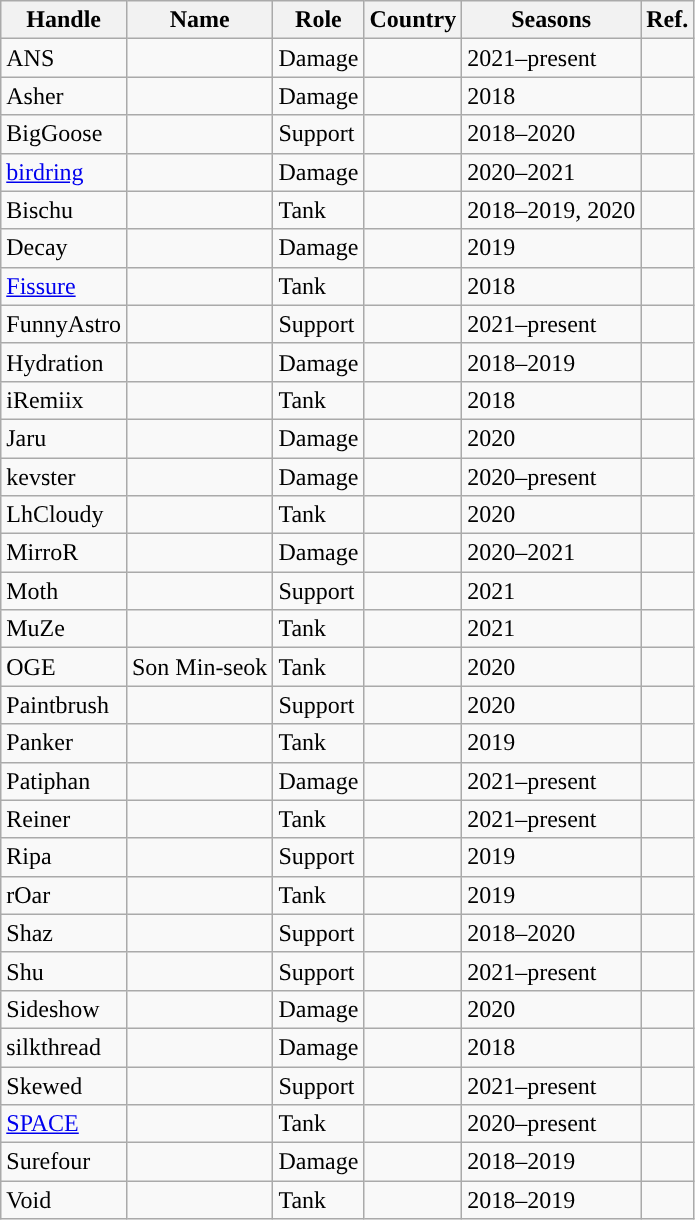<table class="wikitable sortable" style="text-align:left;">
<tr>
<th style="background-color:#">Handle</th>
<th style="background-color:#">Name</th>
<th style="background-color:#">Role</th>
<th style="background-color:#">Country</th>
<th style="background-color:#">Seasons</th>
<th style="background-color:#">Ref.</th>
</tr>
<tr>
<td>ANS</td>
<td></td>
<td>Damage</td>
<td></td>
<td>2021–present</td>
<td></td>
</tr>
<tr>
<td>Asher</td>
<td></td>
<td>Damage</td>
<td></td>
<td>2018</td>
<td></td>
</tr>
<tr>
<td>BigGoose</td>
<td></td>
<td>Support</td>
<td></td>
<td>2018–2020</td>
<td></td>
</tr>
<tr>
<td><a href='#'>birdring</a></td>
<td></td>
<td>Damage</td>
<td></td>
<td>2020–2021</td>
<td></td>
</tr>
<tr>
<td>Bischu</td>
<td></td>
<td>Tank</td>
<td></td>
<td>2018–2019, 2020</td>
<td></td>
</tr>
<tr>
<td>Decay</td>
<td></td>
<td>Damage</td>
<td></td>
<td>2019</td>
<td></td>
</tr>
<tr>
<td><a href='#'>Fissure</a></td>
<td></td>
<td>Tank</td>
<td></td>
<td>2018</td>
<td></td>
</tr>
<tr>
<td>FunnyAstro</td>
<td></td>
<td>Support</td>
<td></td>
<td>2021–present</td>
<td></td>
</tr>
<tr>
<td>Hydration</td>
<td></td>
<td>Damage</td>
<td></td>
<td>2018–2019</td>
<td></td>
</tr>
<tr>
<td>iRemiix</td>
<td></td>
<td>Tank</td>
<td></td>
<td>2018</td>
<td></td>
</tr>
<tr>
<td>Jaru</td>
<td></td>
<td>Damage</td>
<td></td>
<td>2020</td>
<td></td>
</tr>
<tr>
<td>kevster</td>
<td></td>
<td>Damage</td>
<td></td>
<td>2020–present</td>
<td></td>
</tr>
<tr>
<td>LhCloudy</td>
<td></td>
<td>Tank</td>
<td></td>
<td>2020</td>
<td></td>
</tr>
<tr>
<td>MirroR</td>
<td></td>
<td>Damage</td>
<td></td>
<td>2020–2021</td>
<td></td>
</tr>
<tr>
<td>Moth</td>
<td></td>
<td>Support</td>
<td></td>
<td>2021</td>
<td></td>
</tr>
<tr>
<td>MuZe</td>
<td></td>
<td>Tank</td>
<td></td>
<td>2021</td>
<td></td>
</tr>
<tr>
<td>OGE</td>
<td>Son Min-seok</td>
<td>Tank</td>
<td></td>
<td>2020</td>
<td></td>
</tr>
<tr>
<td>Paintbrush</td>
<td></td>
<td>Support</td>
<td></td>
<td>2020</td>
<td></td>
</tr>
<tr>
<td>Panker</td>
<td></td>
<td>Tank</td>
<td></td>
<td>2019</td>
<td></td>
</tr>
<tr>
<td>Patiphan</td>
<td></td>
<td>Damage</td>
<td></td>
<td>2021–present</td>
<td></td>
</tr>
<tr>
<td>Reiner</td>
<td></td>
<td>Tank</td>
<td></td>
<td>2021–present</td>
<td></td>
</tr>
<tr>
<td>Ripa</td>
<td></td>
<td>Support</td>
<td></td>
<td>2019</td>
<td></td>
</tr>
<tr>
<td>rOar</td>
<td></td>
<td>Tank</td>
<td></td>
<td>2019</td>
<td></td>
</tr>
<tr>
<td>Shaz</td>
<td></td>
<td>Support</td>
<td></td>
<td>2018–2020</td>
<td></td>
</tr>
<tr>
<td>Shu</td>
<td></td>
<td>Support</td>
<td></td>
<td>2021–present</td>
<td></td>
</tr>
<tr>
<td>Sideshow</td>
<td></td>
<td>Damage</td>
<td></td>
<td>2020</td>
<td></td>
</tr>
<tr>
<td>silkthread</td>
<td></td>
<td>Damage</td>
<td></td>
<td>2018</td>
<td></td>
</tr>
<tr>
<td>Skewed</td>
<td></td>
<td>Support</td>
<td></td>
<td>2021–present</td>
<td></td>
</tr>
<tr>
<td><a href='#'>SPACE</a></td>
<td></td>
<td>Tank</td>
<td></td>
<td>2020–present</td>
<td></td>
</tr>
<tr>
<td>Surefour</td>
<td></td>
<td>Damage</td>
<td></td>
<td>2018–2019</td>
<td></td>
</tr>
<tr>
<td>Void</td>
<td></td>
<td>Tank</td>
<td></td>
<td>2018–2019</td>
<td></td>
</tr>
</table>
